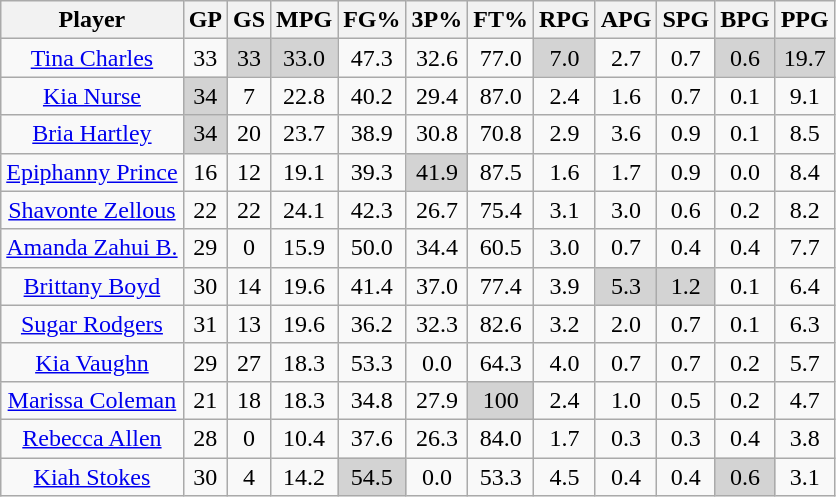<table class="wikitable sortable" style="text-align:center;">
<tr>
<th style=>Player</th>
<th style=>GP</th>
<th style=>GS</th>
<th style=>MPG</th>
<th style=>FG%</th>
<th style=>3P%</th>
<th style=>FT%</th>
<th style=>RPG</th>
<th style=>APG</th>
<th style=>SPG</th>
<th style=>BPG</th>
<th style=>PPG</th>
</tr>
<tr>
<td><a href='#'>Tina Charles</a></td>
<td>33</td>
<td style="background:#D3D3D3;">33</td>
<td style="background:#D3D3D3;">33.0</td>
<td>47.3</td>
<td>32.6</td>
<td>77.0</td>
<td style="background:#D3D3D3;">7.0</td>
<td>2.7</td>
<td>0.7</td>
<td style="background:#D3D3D3;">0.6</td>
<td style="background:#D3D3D3;">19.7</td>
</tr>
<tr>
<td><a href='#'>Kia Nurse</a></td>
<td style="background:#D3D3D3;">34</td>
<td>7</td>
<td>22.8</td>
<td>40.2</td>
<td>29.4</td>
<td>87.0</td>
<td>2.4</td>
<td>1.6</td>
<td>0.7</td>
<td>0.1</td>
<td>9.1</td>
</tr>
<tr>
<td><a href='#'>Bria Hartley</a></td>
<td style="background:#D3D3D3;">34</td>
<td>20</td>
<td>23.7</td>
<td>38.9</td>
<td>30.8</td>
<td>70.8</td>
<td>2.9</td>
<td>3.6</td>
<td>0.9</td>
<td>0.1</td>
<td>8.5</td>
</tr>
<tr>
<td><a href='#'>Epiphanny Prince</a></td>
<td>16</td>
<td>12</td>
<td>19.1</td>
<td>39.3</td>
<td style="background:#D3D3D3;">41.9</td>
<td>87.5</td>
<td>1.6</td>
<td>1.7</td>
<td>0.9</td>
<td>0.0</td>
<td>8.4</td>
</tr>
<tr>
<td><a href='#'>Shavonte Zellous</a></td>
<td>22</td>
<td>22</td>
<td>24.1</td>
<td>42.3</td>
<td>26.7</td>
<td>75.4</td>
<td>3.1</td>
<td>3.0</td>
<td>0.6</td>
<td>0.2</td>
<td>8.2</td>
</tr>
<tr>
<td><a href='#'>Amanda Zahui B.</a></td>
<td>29</td>
<td>0</td>
<td>15.9</td>
<td>50.0</td>
<td>34.4</td>
<td>60.5</td>
<td>3.0</td>
<td>0.7</td>
<td>0.4</td>
<td>0.4</td>
<td>7.7</td>
</tr>
<tr>
<td><a href='#'>Brittany Boyd</a></td>
<td>30</td>
<td>14</td>
<td>19.6</td>
<td>41.4</td>
<td>37.0</td>
<td>77.4</td>
<td>3.9</td>
<td style="background:#D3D3D3;">5.3</td>
<td style="background:#D3D3D3;">1.2</td>
<td>0.1</td>
<td>6.4</td>
</tr>
<tr>
<td><a href='#'>Sugar Rodgers</a></td>
<td>31</td>
<td>13</td>
<td>19.6</td>
<td>36.2</td>
<td>32.3</td>
<td>82.6</td>
<td>3.2</td>
<td>2.0</td>
<td>0.7</td>
<td>0.1</td>
<td>6.3</td>
</tr>
<tr>
<td><a href='#'>Kia Vaughn</a></td>
<td>29</td>
<td>27</td>
<td>18.3</td>
<td>53.3</td>
<td>0.0</td>
<td>64.3</td>
<td>4.0</td>
<td>0.7</td>
<td>0.7</td>
<td>0.2</td>
<td>5.7</td>
</tr>
<tr>
<td><a href='#'>Marissa Coleman</a></td>
<td>21</td>
<td>18</td>
<td>18.3</td>
<td>34.8</td>
<td>27.9</td>
<td style="background:#D3D3D3;">100</td>
<td>2.4</td>
<td>1.0</td>
<td>0.5</td>
<td>0.2</td>
<td>4.7</td>
</tr>
<tr>
<td><a href='#'>Rebecca Allen</a></td>
<td>28</td>
<td>0</td>
<td>10.4</td>
<td>37.6</td>
<td>26.3</td>
<td>84.0</td>
<td>1.7</td>
<td>0.3</td>
<td>0.3</td>
<td>0.4</td>
<td>3.8</td>
</tr>
<tr>
<td><a href='#'>Kiah Stokes</a></td>
<td>30</td>
<td>4</td>
<td>14.2</td>
<td style="background:#D3D3D3;">54.5</td>
<td>0.0</td>
<td>53.3</td>
<td>4.5</td>
<td>0.4</td>
<td>0.4</td>
<td style="background:#D3D3D3;">0.6</td>
<td>3.1</td>
</tr>
</table>
